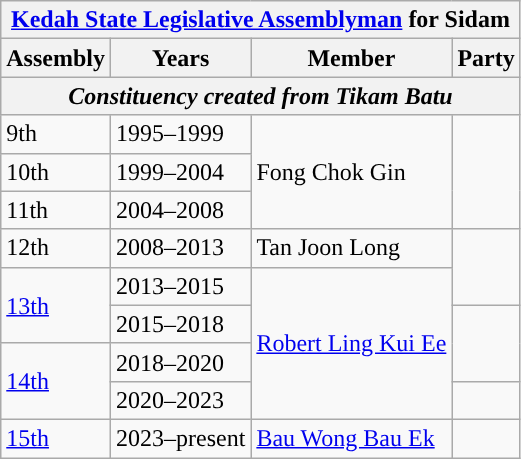<table class="wikitable">
<tr>
<th colspan="4"><a href='#'>Kedah State Legislative Assemblyman</a> for Sidam</th>
</tr>
<tr>
<th>Assembly</th>
<th>Years</th>
<th>Member</th>
<th>Party</th>
</tr>
<tr>
<th colspan="4" align="center"><em>Constituency created from Tikam Batu</em></th>
</tr>
<tr>
<td>9th</td>
<td>1995–1999</td>
<td rowspan="3">Fong Chok Gin</td>
<td rowspan="3"></td>
</tr>
<tr>
<td>10th</td>
<td>1999–2004</td>
</tr>
<tr>
<td>11th</td>
<td>2004–2008</td>
</tr>
<tr>
<td>12th</td>
<td>2008–2013</td>
<td>Tan Joon Long</td>
<td rowspan="2"></td>
</tr>
<tr>
<td rowspan=2><a href='#'>13th</a></td>
<td>2013–2015</td>
<td rowspan=4><a href='#'>Robert Ling Kui Ee</a></td>
</tr>
<tr>
<td>2015–2018</td>
<td rowspan=2></td>
</tr>
<tr>
<td rowspan="2"><a href='#'>14th</a></td>
<td>2018–2020</td>
</tr>
<tr>
<td>2020–2023</td>
<td></td>
</tr>
<tr>
<td><a href='#'>15th</a></td>
<td>2023–present</td>
<td><a href='#'>Bau Wong Bau Ek</a></td>
<td></td>
</tr>
</table>
